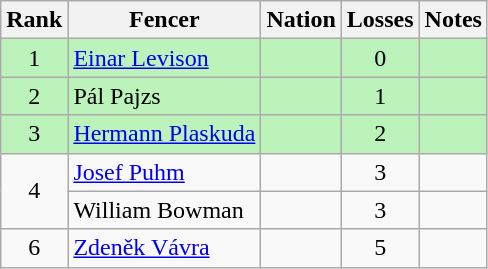<table class="wikitable sortable" style="text-align:center">
<tr>
<th>Rank</th>
<th>Fencer</th>
<th>Nation</th>
<th>Losses</th>
<th>Notes</th>
</tr>
<tr bgcolor=bbf3bb>
<td>1</td>
<td align=left><a href='#'>Einar Levison</a></td>
<td align=left></td>
<td>0</td>
<td></td>
</tr>
<tr bgcolor=bbf3bb>
<td>2</td>
<td align=left>Pál Pajzs</td>
<td align=left></td>
<td>1</td>
<td></td>
</tr>
<tr bgcolor=bbf3bb>
<td>3</td>
<td align=left><a href='#'>Hermann Plaskuda</a></td>
<td align=left></td>
<td>2</td>
<td></td>
</tr>
<tr>
<td rowspan=2>4</td>
<td align=left><a href='#'>Josef Puhm</a></td>
<td align=left></td>
<td>3</td>
<td></td>
</tr>
<tr>
<td align=left>William Bowman</td>
<td align=left></td>
<td>3</td>
<td></td>
</tr>
<tr>
<td>6</td>
<td align=left><a href='#'>Zdeněk Vávra</a></td>
<td align=left></td>
<td>5</td>
<td></td>
</tr>
</table>
